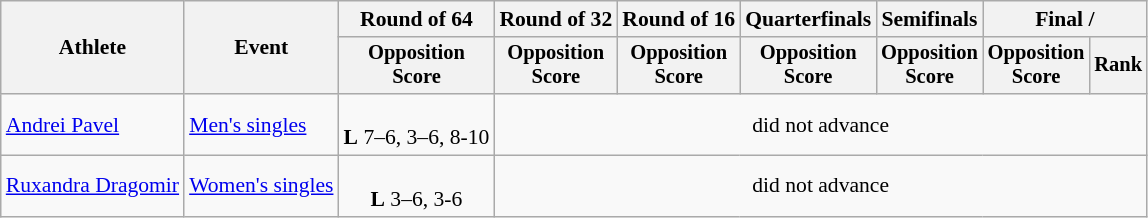<table class=wikitable style="font-size:90%">
<tr>
<th rowspan="2">Athlete</th>
<th rowspan="2">Event</th>
<th>Round of 64</th>
<th>Round of 32</th>
<th>Round of 16</th>
<th>Quarterfinals</th>
<th>Semifinals</th>
<th colspan=2>Final / </th>
</tr>
<tr style="font-size:95%">
<th>Opposition<br>Score</th>
<th>Opposition<br>Score</th>
<th>Opposition<br>Score</th>
<th>Opposition<br>Score</th>
<th>Opposition<br>Score</th>
<th>Opposition<br>Score</th>
<th>Rank</th>
</tr>
<tr>
<td align=left><a href='#'>Andrei Pavel</a></td>
<td align=left><a href='#'>Men's singles</a></td>
<td align=center><br><strong>L</strong> 7–6, 3–6, 8-10</td>
<td align=center colspan=6>did not advance</td>
</tr>
<tr>
<td align=left><a href='#'>Ruxandra Dragomir</a></td>
<td align=left><a href='#'>Women's singles</a></td>
<td align=center><br><strong>L</strong> 3–6, 3-6</td>
<td align=center colspan=6>did not advance</td>
</tr>
</table>
